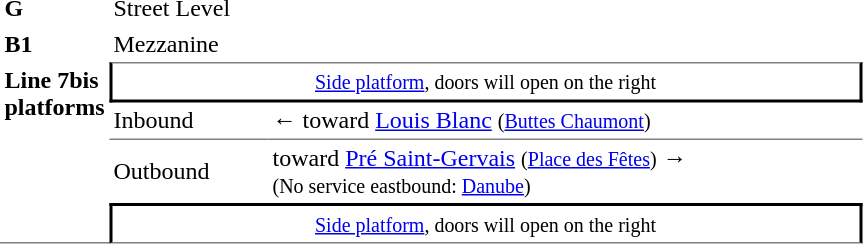<table cellspacing="0" cellpadding="3" border="0" table>
<tr>
<td><strong>G</strong></td>
<td>Street Level</td>
<td></td>
</tr>
<tr>
<td><strong>B1</strong></td>
<td>Mezzanine</td>
<td></td>
</tr>
<tr>
<td rowspan="10" style="border-bottom:solid 1px gray;" width="50" valign="top"><strong>Line 7bis platforms</strong></td>
<td colspan="2" style="border-top:solid 1px gray;border-right:solid 2px black;border-left:solid 2px black;border-bottom:solid 2px black;text-align:center;"><small><a href='#'>Side platform</a>, doors will open on the right</small></td>
</tr>
<tr>
<td style="border-bottom:solid 1px gray;" width="100">Inbound</td>
<td style="border-bottom:solid 1px gray;" width="390">←   toward <a href='#'>Louis Blanc</a> <small>(<a href='#'>Buttes Chaumont</a>)</small></td>
</tr>
<tr>
<td>Outbound</td>
<td>   toward <a href='#'>Pré Saint-Gervais</a> <small>(<a href='#'>Place des Fêtes</a>)</small> →<br><small>(No service eastbound: <a href='#'>Danube</a>)</small></td>
</tr>
<tr>
<td colspan="2" style="border-top:solid 2px black;border-right:solid 2px black;border-left:solid 2px black;border-bottom:solid 1px gray;text-align:center;"><small><a href='#'>Side platform</a>, doors will open on the right</small></td>
</tr>
</table>
